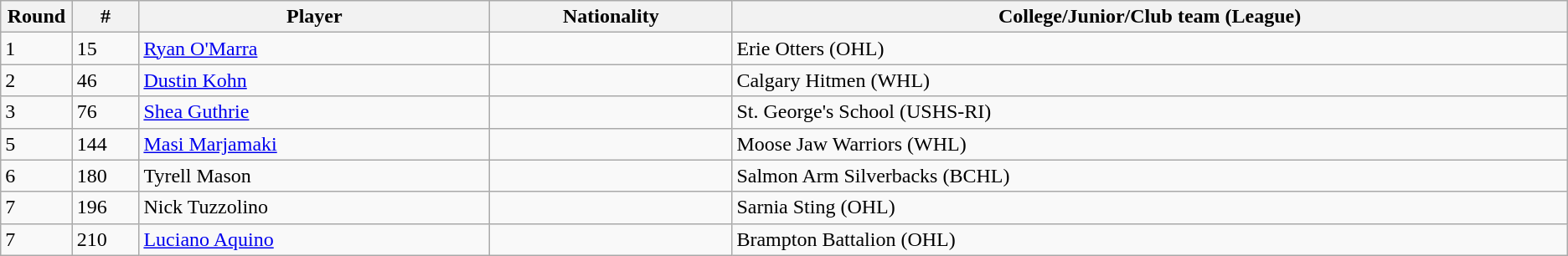<table class="wikitable">
<tr align="center">
<th bgcolor="#DDDDFF" width="4.0%">Round</th>
<th bgcolor="#DDDDFF" width="4.0%">#</th>
<th bgcolor="#DDDDFF" width="21.0%">Player</th>
<th bgcolor="#DDDDFF" width="14.5%">Nationality</th>
<th bgcolor="#DDDDFF" width="50.0%">College/Junior/Club team (League)</th>
</tr>
<tr>
<td>1</td>
<td>15</td>
<td><a href='#'>Ryan O'Marra</a></td>
<td></td>
<td>Erie Otters (OHL)</td>
</tr>
<tr>
<td>2</td>
<td>46</td>
<td><a href='#'>Dustin Kohn</a></td>
<td></td>
<td>Calgary Hitmen (WHL)</td>
</tr>
<tr>
<td>3</td>
<td>76</td>
<td><a href='#'>Shea Guthrie</a></td>
<td></td>
<td>St. George's School (USHS-RI)</td>
</tr>
<tr>
<td>5</td>
<td>144</td>
<td><a href='#'>Masi Marjamaki</a></td>
<td></td>
<td>Moose Jaw Warriors (WHL)</td>
</tr>
<tr>
<td>6</td>
<td>180</td>
<td>Tyrell Mason</td>
<td></td>
<td>Salmon Arm Silverbacks (BCHL)</td>
</tr>
<tr>
<td>7</td>
<td>196</td>
<td>Nick Tuzzolino</td>
<td></td>
<td>Sarnia Sting (OHL)</td>
</tr>
<tr>
<td>7</td>
<td>210</td>
<td><a href='#'>Luciano Aquino</a></td>
<td></td>
<td>Brampton Battalion (OHL)</td>
</tr>
</table>
